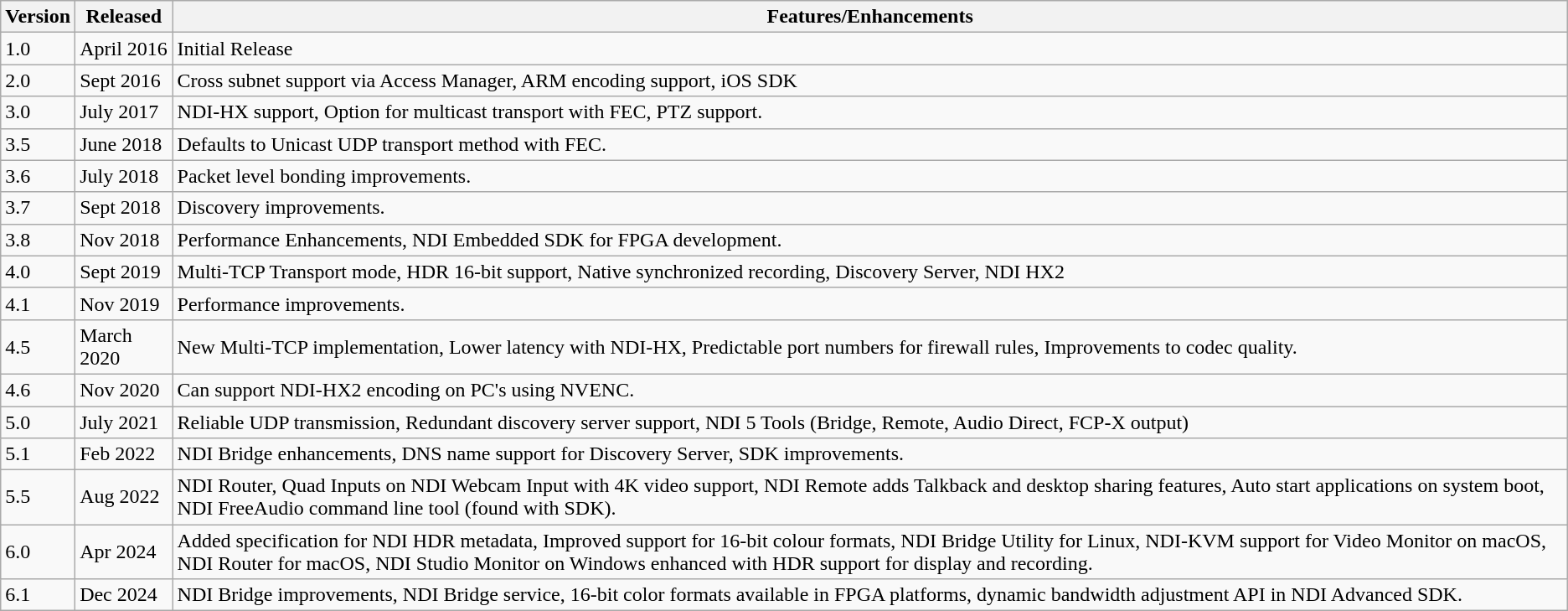<table class="wikitable">
<tr>
<th>Version</th>
<th>Released</th>
<th>Features/Enhancements</th>
</tr>
<tr>
<td>1.0</td>
<td>April 2016</td>
<td>Initial Release</td>
</tr>
<tr>
<td>2.0</td>
<td>Sept 2016</td>
<td>Cross subnet support via Access Manager, ARM encoding support, iOS SDK</td>
</tr>
<tr>
<td>3.0</td>
<td>July 2017</td>
<td>NDI-HX support, Option for multicast transport with FEC, PTZ support.</td>
</tr>
<tr>
<td>3.5</td>
<td>June 2018</td>
<td>Defaults to Unicast UDP transport method with FEC.</td>
</tr>
<tr>
<td>3.6</td>
<td>July 2018</td>
<td>Packet level bonding improvements.</td>
</tr>
<tr>
<td>3.7</td>
<td>Sept 2018</td>
<td>Discovery improvements.</td>
</tr>
<tr>
<td>3.8</td>
<td>Nov 2018</td>
<td>Performance Enhancements, NDI Embedded SDK for FPGA development.</td>
</tr>
<tr>
<td>4.0</td>
<td>Sept 2019</td>
<td>Multi-TCP Transport mode, HDR 16-bit support, Native synchronized recording, Discovery Server, NDI HX2</td>
</tr>
<tr>
<td>4.1</td>
<td>Nov 2019</td>
<td>Performance improvements.</td>
</tr>
<tr>
<td>4.5</td>
<td>March 2020</td>
<td>New Multi-TCP implementation, Lower latency with NDI-HX, Predictable port numbers for firewall rules, Improvements to codec quality.</td>
</tr>
<tr>
<td>4.6</td>
<td>Nov 2020</td>
<td>Can support NDI-HX2 encoding on PC's using NVENC. </td>
</tr>
<tr>
<td>5.0</td>
<td>July 2021</td>
<td>Reliable UDP transmission, Redundant discovery server support, NDI 5 Tools (Bridge, Remote, Audio Direct, FCP-X output) </td>
</tr>
<tr>
<td>5.1</td>
<td>Feb 2022</td>
<td>NDI Bridge enhancements, DNS name support for Discovery Server, SDK improvements.</td>
</tr>
<tr>
<td>5.5</td>
<td>Aug 2022</td>
<td>NDI Router, Quad Inputs on NDI Webcam Input with 4K video support, NDI Remote adds Talkback and desktop sharing features, Auto start applications on system boot, NDI FreeAudio command line tool (found with SDK).</td>
</tr>
<tr>
<td>6.0</td>
<td>Apr 2024</td>
<td>Added specification for NDI HDR metadata, Improved support for 16-bit colour formats, NDI Bridge Utility for Linux, NDI-KVM support for Video Monitor on macOS, NDI Router for macOS, NDI Studio Monitor on Windows enhanced with HDR support for display and recording.</td>
</tr>
<tr>
<td>6.1</td>
<td>Dec 2024</td>
<td>NDI Bridge improvements, NDI Bridge service, 16-bit color formats available in FPGA platforms, dynamic bandwidth adjustment API in NDI Advanced SDK.</td>
</tr>
</table>
